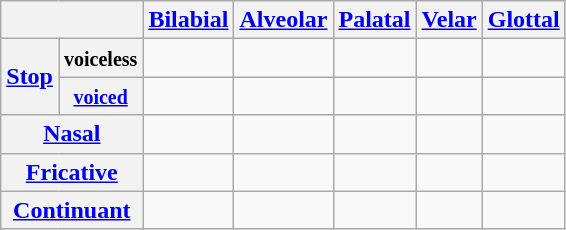<table class="wikitable" style="text-align:center">
<tr>
<th colspan="2"></th>
<th><a href='#'>Bilabial</a></th>
<th><a href='#'>Alveolar</a></th>
<th><a href='#'>Palatal</a></th>
<th><a href='#'>Velar</a></th>
<th><a href='#'>Glottal</a></th>
</tr>
<tr>
<th rowspan="2"><a href='#'>Stop</a></th>
<th><small>voiceless</small></th>
<td></td>
<td></td>
<td></td>
<td></td>
<td></td>
</tr>
<tr>
<th><a href='#'><small>voiced</small></a></th>
<td></td>
<td></td>
<td></td>
<td></td>
<td></td>
</tr>
<tr>
<th colspan="2"><a href='#'>Nasal</a></th>
<td></td>
<td></td>
<td></td>
<td></td>
<td></td>
</tr>
<tr>
<th colspan="2"><a href='#'>Fricative</a></th>
<td></td>
<td></td>
<td></td>
<td></td>
<td></td>
</tr>
<tr>
<th colspan="2"><a href='#'>Continuant</a></th>
<td></td>
<td></td>
<td></td>
<td></td>
<td></td>
</tr>
</table>
